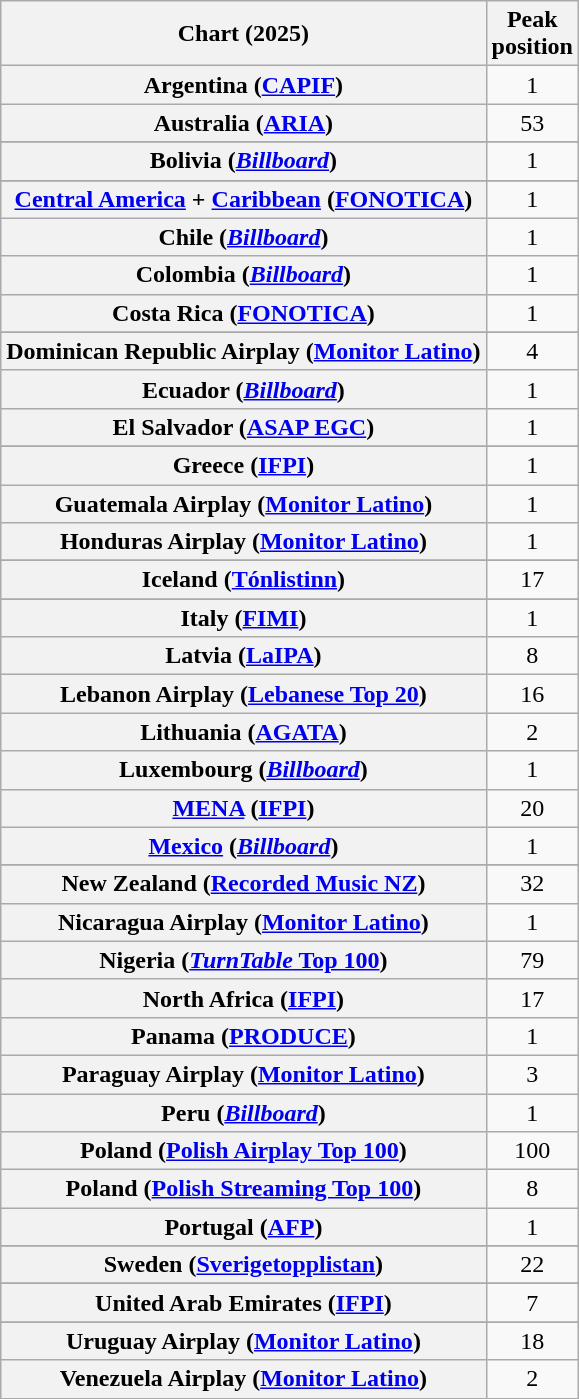<table class="wikitable sortable plainrowheaders" style="text-align:center">
<tr>
<th scope="col">Chart (2025)</th>
<th scope="col">Peak<br>position</th>
</tr>
<tr>
<th scope="row">Argentina (<a href='#'>CAPIF</a>)</th>
<td>1</td>
</tr>
<tr>
<th scope="row">Australia (<a href='#'>ARIA</a>)</th>
<td>53</td>
</tr>
<tr>
</tr>
<tr>
</tr>
<tr>
</tr>
<tr>
<th scope="row">Bolivia (<em><a href='#'>Billboard</a></em>)</th>
<td>1</td>
</tr>
<tr>
</tr>
<tr>
</tr>
<tr>
<th scope="row"><a href='#'>Central America</a> + <a href='#'>Caribbean</a> (<a href='#'>FONOTICA</a>)</th>
<td>1</td>
</tr>
<tr>
<th scope="row">Chile (<em><a href='#'>Billboard</a></em>)</th>
<td>1</td>
</tr>
<tr>
<th scope="row">Colombia (<em><a href='#'>Billboard</a></em>)</th>
<td>1</td>
</tr>
<tr>
<th scope="row">Costa Rica (<a href='#'>FONOTICA</a>)</th>
<td>1</td>
</tr>
<tr>
</tr>
<tr>
<th scope="row">Dominican Republic Airplay (<a href='#'>Monitor Latino</a>)</th>
<td>4</td>
</tr>
<tr>
<th scope="row">Ecuador (<em><a href='#'>Billboard</a></em>)</th>
<td>1</td>
</tr>
<tr>
<th scope="row">El Salvador (<a href='#'>ASAP EGC</a>)</th>
<td>1</td>
</tr>
<tr>
</tr>
<tr>
</tr>
<tr>
</tr>
<tr>
<th scope="row">Greece (<a href='#'>IFPI</a>)</th>
<td>1</td>
</tr>
<tr>
<th scope="row">Guatemala Airplay (<a href='#'>Monitor Latino</a>)</th>
<td>1</td>
</tr>
<tr>
<th scope="row">Honduras Airplay (<a href='#'>Monitor Latino</a>)</th>
<td>1</td>
</tr>
<tr>
</tr>
<tr>
<th scope="row">Iceland (<a href='#'>Tónlistinn</a>)</th>
<td>17</td>
</tr>
<tr>
</tr>
<tr>
<th scope="row">Italy (<a href='#'>FIMI</a>)</th>
<td>1</td>
</tr>
<tr>
<th scope="row">Latvia (<a href='#'>LaIPA</a>)</th>
<td>8</td>
</tr>
<tr>
<th scope="row">Lebanon Airplay (<a href='#'>Lebanese Top 20</a>)</th>
<td>16</td>
</tr>
<tr>
<th scope="row">Lithuania (<a href='#'>AGATA</a>)</th>
<td>2</td>
</tr>
<tr>
<th scope="row">Luxembourg (<em><a href='#'>Billboard</a></em>)</th>
<td>1</td>
</tr>
<tr>
<th scope="row"><a href='#'>MENA</a> (<a href='#'>IFPI</a>)</th>
<td>20</td>
</tr>
<tr>
<th scope="row"><a href='#'>Mexico</a> (<em><a href='#'>Billboard</a></em>)</th>
<td>1</td>
</tr>
<tr>
</tr>
<tr>
<th scope="row">New Zealand (<a href='#'>Recorded Music NZ</a>)</th>
<td>32</td>
</tr>
<tr>
<th scope="row">Nicaragua Airplay (<a href='#'>Monitor Latino</a>)</th>
<td>1</td>
</tr>
<tr>
<th scope="row">Nigeria (<a href='#'><em>TurnTable</em> Top 100</a>)</th>
<td>79</td>
</tr>
<tr>
<th scope="row">North Africa (<a href='#'>IFPI</a>)</th>
<td>17</td>
</tr>
<tr>
<th scope="row">Panama (<a href='#'>PRODUCE</a>)</th>
<td>1</td>
</tr>
<tr>
<th scope="row">Paraguay Airplay (<a href='#'>Monitor Latino</a>)</th>
<td>3</td>
</tr>
<tr>
<th scope="row">Peru (<em><a href='#'>Billboard</a></em>)</th>
<td>1</td>
</tr>
<tr>
<th scope="row">Poland (<a href='#'>Polish Airplay Top 100</a>)</th>
<td>100</td>
</tr>
<tr>
<th scope="row">Poland (<a href='#'>Polish Streaming Top 100</a>)</th>
<td>8</td>
</tr>
<tr>
<th scope="row">Portugal (<a href='#'>AFP</a>)</th>
<td>1</td>
</tr>
<tr>
</tr>
<tr>
</tr>
<tr>
<th scope="row">Sweden (<a href='#'>Sverigetopplistan</a>)</th>
<td>22</td>
</tr>
<tr>
</tr>
<tr>
<th scope="row">United Arab Emirates (<a href='#'>IFPI</a>)</th>
<td>7</td>
</tr>
<tr>
</tr>
<tr>
</tr>
<tr>
</tr>
<tr>
</tr>
<tr>
</tr>
<tr>
</tr>
<tr>
</tr>
<tr>
<th scope="row">Uruguay Airplay (<a href='#'>Monitor Latino</a>)</th>
<td>18</td>
</tr>
<tr>
<th scope="row">Venezuela Airplay (<a href='#'>Monitor Latino</a>)</th>
<td>2</td>
</tr>
</table>
